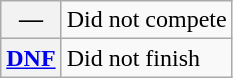<table class="wikitable">
<tr>
<th scope="row">—</th>
<td>Did not compete</td>
</tr>
<tr>
<th scope="row"><a href='#'>DNF</a></th>
<td>Did not finish</td>
</tr>
</table>
